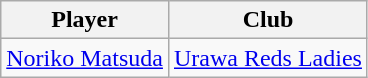<table class="wikitable">
<tr>
<th>Player</th>
<th>Club</th>
</tr>
<tr>
<td> <a href='#'>Noriko Matsuda</a></td>
<td><a href='#'>Urawa Reds Ladies</a></td>
</tr>
</table>
